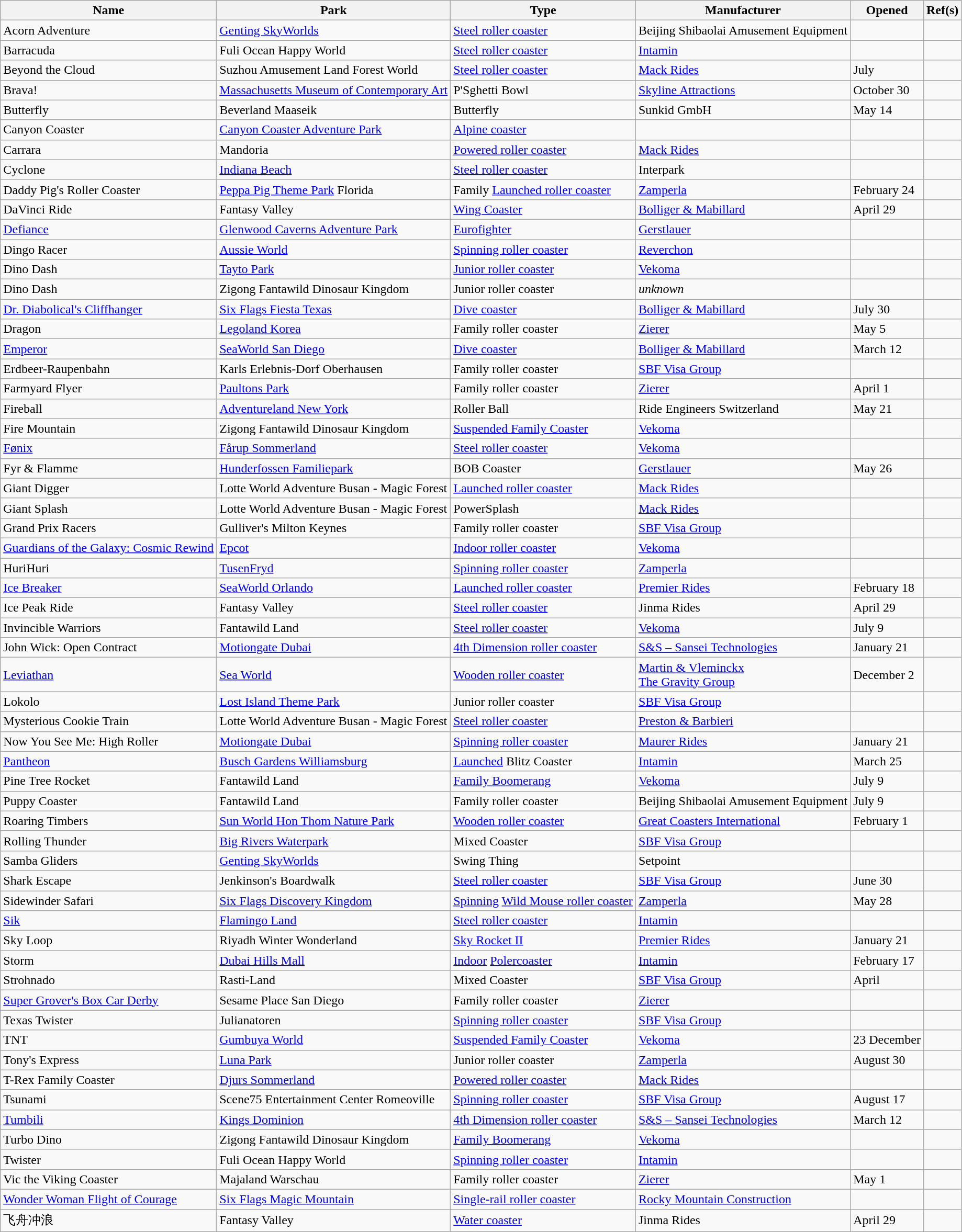<table class="wikitable sortable">
<tr>
<th>Name</th>
<th>Park</th>
<th>Type</th>
<th>Manufacturer</th>
<th>Opened</th>
<th class="unsortable">Ref(s)</th>
</tr>
<tr>
<td>Acorn Adventure</td>
<td><a href='#'>Genting SkyWorlds</a></td>
<td><a href='#'>Steel roller coaster</a></td>
<td>Beijing Shibaolai Amusement Equipment</td>
<td></td>
<td></td>
</tr>
<tr>
<td>Barracuda</td>
<td>Fuli Ocean Happy World</td>
<td><a href='#'>Steel roller coaster</a></td>
<td><a href='#'>Intamin</a></td>
<td></td>
<td></td>
</tr>
<tr>
<td>Beyond the Cloud</td>
<td>Suzhou Amusement Land Forest World</td>
<td><a href='#'>Steel roller coaster</a></td>
<td><a href='#'>Mack Rides</a></td>
<td>July</td>
<td></td>
</tr>
<tr>
<td>Brava!</td>
<td><a href='#'>Massachusetts Museum of Contemporary Art</a></td>
<td>P'Sghetti Bowl</td>
<td><a href='#'>Skyline Attractions</a></td>
<td>October 30</td>
<td></td>
</tr>
<tr>
<td>Butterfly</td>
<td>Beverland Maaseik</td>
<td>Butterfly</td>
<td>Sunkid GmbH</td>
<td>May 14</td>
<td></td>
</tr>
<tr>
<td>Canyon Coaster</td>
<td><a href='#'>Canyon Coaster Adventure Park</a></td>
<td><a href='#'>Alpine coaster</a></td>
<td></td>
<td></td>
<td></td>
</tr>
<tr>
<td>Carrara</td>
<td>Mandoria</td>
<td><a href='#'>Powered roller coaster</a></td>
<td><a href='#'>Mack Rides</a></td>
<td></td>
<td></td>
</tr>
<tr>
<td>Cyclone</td>
<td><a href='#'>Indiana Beach</a></td>
<td><a href='#'>Steel roller coaster</a></td>
<td>Interpark</td>
<td></td>
<td></td>
</tr>
<tr>
<td>Daddy Pig's Roller Coaster</td>
<td><a href='#'>Peppa Pig Theme Park</a> Florida</td>
<td>Family <a href='#'>Launched roller coaster</a></td>
<td><a href='#'>Zamperla</a></td>
<td>February 24</td>
<td></td>
</tr>
<tr>
<td>DaVinci Ride</td>
<td>Fantasy Valley</td>
<td><a href='#'>Wing Coaster</a></td>
<td><a href='#'>Bolliger & Mabillard</a></td>
<td>April 29</td>
<td></td>
</tr>
<tr>
<td><a href='#'>Defiance</a></td>
<td><a href='#'>Glenwood Caverns Adventure Park</a></td>
<td><a href='#'>Eurofighter</a></td>
<td><a href='#'>Gerstlauer</a></td>
<td></td>
<td></td>
</tr>
<tr>
<td>Dingo Racer</td>
<td><a href='#'>Aussie World</a></td>
<td><a href='#'>Spinning roller coaster</a></td>
<td><a href='#'>Reverchon</a></td>
<td></td>
<td></td>
</tr>
<tr>
<td>Dino Dash</td>
<td><a href='#'>Tayto Park</a></td>
<td><a href='#'>Junior roller coaster</a></td>
<td><a href='#'>Vekoma</a></td>
<td></td>
<td></td>
</tr>
<tr>
<td>Dino Dash</td>
<td>Zigong Fantawild Dinosaur Kingdom</td>
<td>Junior roller coaster</td>
<td><em>unknown</em></td>
<td></td>
<td></td>
</tr>
<tr>
<td><a href='#'>Dr. Diabolical's Cliffhanger</a></td>
<td><a href='#'>Six Flags Fiesta Texas</a></td>
<td><a href='#'>Dive coaster</a></td>
<td><a href='#'>Bolliger & Mabillard</a></td>
<td>July 30</td>
<td></td>
</tr>
<tr>
<td>Dragon</td>
<td><a href='#'>Legoland Korea</a></td>
<td>Family roller coaster</td>
<td><a href='#'>Zierer</a></td>
<td>May 5</td>
<td></td>
</tr>
<tr>
<td><a href='#'>Emperor</a></td>
<td><a href='#'>SeaWorld San Diego</a></td>
<td><a href='#'>Dive coaster</a></td>
<td><a href='#'>Bolliger & Mabillard</a></td>
<td>March 12</td>
<td></td>
</tr>
<tr>
<td>Erdbeer-Raupenbahn</td>
<td>Karls Erlebnis-Dorf Oberhausen</td>
<td>Family roller coaster</td>
<td><a href='#'>SBF Visa Group</a></td>
<td></td>
<td></td>
</tr>
<tr>
<td>Farmyard Flyer</td>
<td><a href='#'>Paultons Park</a></td>
<td>Family roller coaster</td>
<td><a href='#'>Zierer</a></td>
<td>April 1</td>
<td></td>
</tr>
<tr>
<td>Fireball</td>
<td><a href='#'>Adventureland New York</a></td>
<td>Roller Ball</td>
<td>Ride Engineers Switzerland</td>
<td>May 21</td>
<td></td>
</tr>
<tr>
<td>Fire Mountain</td>
<td>Zigong Fantawild Dinosaur Kingdom</td>
<td><a href='#'>Suspended Family Coaster</a></td>
<td><a href='#'>Vekoma</a></td>
<td></td>
<td></td>
</tr>
<tr>
<td><a href='#'>Fønix</a></td>
<td><a href='#'>Fårup Sommerland</a></td>
<td><a href='#'>Steel roller coaster</a></td>
<td><a href='#'>Vekoma</a></td>
<td></td>
<td></td>
</tr>
<tr>
<td>Fyr & Flamme</td>
<td><a href='#'>Hunderfossen Familiepark</a></td>
<td>BOB Coaster</td>
<td><a href='#'>Gerstlauer</a></td>
<td>May 26</td>
<td></td>
</tr>
<tr>
<td>Giant Digger</td>
<td>Lotte World Adventure Busan - Magic Forest</td>
<td><a href='#'>Launched roller coaster</a></td>
<td><a href='#'>Mack Rides</a></td>
<td></td>
<td></td>
</tr>
<tr>
<td>Giant Splash</td>
<td>Lotte World Adventure Busan - Magic Forest</td>
<td>PowerSplash</td>
<td><a href='#'>Mack Rides</a></td>
<td></td>
<td></td>
</tr>
<tr>
<td>Grand Prix Racers</td>
<td>Gulliver's Milton Keynes</td>
<td>Family roller coaster</td>
<td><a href='#'>SBF Visa Group</a></td>
<td></td>
<td></td>
</tr>
<tr>
<td><a href='#'>Guardians of the Galaxy: Cosmic Rewind</a></td>
<td><a href='#'>Epcot</a></td>
<td><a href='#'>Indoor roller coaster</a></td>
<td><a href='#'>Vekoma</a></td>
<td></td>
<td></td>
</tr>
<tr>
<td>HuriHuri</td>
<td><a href='#'>TusenFryd</a></td>
<td><a href='#'>Spinning roller coaster</a></td>
<td><a href='#'>Zamperla</a></td>
<td></td>
<td></td>
</tr>
<tr>
<td><a href='#'>Ice Breaker</a></td>
<td><a href='#'>SeaWorld Orlando</a></td>
<td><a href='#'>Launched roller coaster</a></td>
<td><a href='#'>Premier Rides</a></td>
<td>February 18</td>
<td></td>
</tr>
<tr>
<td>Ice Peak Ride</td>
<td>Fantasy Valley</td>
<td><a href='#'>Steel roller coaster</a></td>
<td>Jinma Rides</td>
<td>April 29</td>
<td></td>
</tr>
<tr>
<td>Invincible Warriors</td>
<td>Fantawild Land</td>
<td><a href='#'>Steel roller coaster</a></td>
<td><a href='#'>Vekoma</a></td>
<td>July 9</td>
<td></td>
</tr>
<tr>
<td>John Wick: Open Contract</td>
<td><a href='#'>Motiongate Dubai</a></td>
<td><a href='#'>4th Dimension roller coaster</a></td>
<td><a href='#'>S&S – Sansei Technologies</a></td>
<td>January 21</td>
<td></td>
</tr>
<tr>
<td><a href='#'>Leviathan</a></td>
<td><a href='#'>Sea World</a></td>
<td><a href='#'>Wooden roller coaster</a></td>
<td><a href='#'>Martin & Vleminckx</a> <br> <a href='#'>The Gravity Group</a></td>
<td>December 2</td>
<td></td>
</tr>
<tr>
<td>Lokolo</td>
<td><a href='#'>Lost Island Theme Park</a></td>
<td>Junior roller coaster</td>
<td><a href='#'>SBF Visa Group</a></td>
<td></td>
<td></td>
</tr>
<tr>
<td>Mysterious Cookie Train</td>
<td>Lotte World Adventure Busan - Magic Forest</td>
<td><a href='#'>Steel roller coaster</a></td>
<td><a href='#'>Preston & Barbieri</a></td>
<td></td>
<td></td>
</tr>
<tr>
<td>Now You See Me: High Roller</td>
<td><a href='#'>Motiongate Dubai</a></td>
<td><a href='#'>Spinning roller coaster</a></td>
<td><a href='#'>Maurer Rides</a></td>
<td>January 21</td>
<td></td>
</tr>
<tr>
<td><a href='#'>Pantheon</a></td>
<td><a href='#'>Busch Gardens Williamsburg</a></td>
<td><a href='#'>Launched</a> Blitz Coaster</td>
<td><a href='#'>Intamin</a></td>
<td>March 25</td>
<td></td>
</tr>
<tr>
<td>Pine Tree Rocket</td>
<td>Fantawild Land</td>
<td><a href='#'>Family Boomerang</a></td>
<td><a href='#'>Vekoma</a></td>
<td>July 9</td>
<td></td>
</tr>
<tr>
<td>Puppy Coaster</td>
<td>Fantawild Land</td>
<td>Family roller coaster</td>
<td>Beijing Shibaolai Amusement Equipment</td>
<td>July 9</td>
<td></td>
</tr>
<tr>
<td>Roaring Timbers</td>
<td><a href='#'>Sun World Hon Thom Nature Park</a></td>
<td><a href='#'>Wooden roller coaster</a></td>
<td><a href='#'>Great Coasters International</a></td>
<td>February 1</td>
<td></td>
</tr>
<tr>
<td>Rolling Thunder</td>
<td><a href='#'>Big Rivers Waterpark</a></td>
<td>Mixed Coaster</td>
<td><a href='#'>SBF Visa Group</a></td>
<td></td>
<td></td>
</tr>
<tr>
<td>Samba Gliders</td>
<td><a href='#'>Genting SkyWorlds</a></td>
<td>Swing Thing</td>
<td>Setpoint</td>
<td></td>
<td></td>
</tr>
<tr>
<td>Shark Escape</td>
<td>Jenkinson's Boardwalk</td>
<td><a href='#'>Steel roller coaster</a></td>
<td><a href='#'>SBF Visa Group</a></td>
<td>June 30</td>
<td></td>
</tr>
<tr>
<td>Sidewinder Safari</td>
<td><a href='#'>Six Flags Discovery Kingdom</a></td>
<td><a href='#'>Spinning</a> <a href='#'>Wild Mouse roller coaster</a></td>
<td><a href='#'>Zamperla</a></td>
<td>May 28</td>
<td></td>
</tr>
<tr>
<td><a href='#'>Sik</a></td>
<td><a href='#'>Flamingo Land</a></td>
<td><a href='#'>Steel roller coaster</a></td>
<td><a href='#'>Intamin</a></td>
<td></td>
<td></td>
</tr>
<tr>
<td>Sky Loop</td>
<td>Riyadh Winter Wonderland</td>
<td><a href='#'>Sky Rocket II</a></td>
<td><a href='#'>Premier Rides</a></td>
<td>January 21</td>
<td></td>
</tr>
<tr>
<td>Storm</td>
<td><a href='#'>Dubai Hills Mall</a></td>
<td><a href='#'>Indoor</a> <a href='#'>Polercoaster</a></td>
<td><a href='#'>Intamin</a></td>
<td>February 17</td>
<td></td>
</tr>
<tr>
<td>Strohnado</td>
<td>Rasti-Land</td>
<td>Mixed Coaster</td>
<td><a href='#'>SBF Visa Group</a></td>
<td>April</td>
<td></td>
</tr>
<tr>
<td><a href='#'>Super Grover's Box Car Derby</a></td>
<td>Sesame Place San Diego</td>
<td>Family roller coaster</td>
<td><a href='#'>Zierer</a></td>
<td></td>
<td></td>
</tr>
<tr>
<td>Texas Twister</td>
<td>Julianatoren</td>
<td><a href='#'>Spinning roller coaster</a></td>
<td><a href='#'>SBF Visa Group</a></td>
<td></td>
<td></td>
</tr>
<tr>
<td>TNT</td>
<td><a href='#'>Gumbuya World</a></td>
<td><a href='#'>Suspended Family Coaster</a></td>
<td><a href='#'>Vekoma</a></td>
<td>23 December</td>
<td></td>
</tr>
<tr>
<td>Tony's Express</td>
<td><a href='#'>Luna Park</a></td>
<td>Junior roller coaster</td>
<td><a href='#'>Zamperla</a></td>
<td>August 30</td>
<td></td>
</tr>
<tr>
<td>T-Rex Family Coaster</td>
<td><a href='#'>Djurs Sommerland</a></td>
<td><a href='#'>Powered roller coaster</a></td>
<td><a href='#'>Mack Rides</a></td>
<td></td>
<td></td>
</tr>
<tr>
<td>Tsunami</td>
<td>Scene75 Entertainment Center Romeoville</td>
<td><a href='#'>Spinning roller coaster</a></td>
<td><a href='#'>SBF Visa Group</a></td>
<td>August 17</td>
<td></td>
</tr>
<tr>
<td><a href='#'>Tumbili</a></td>
<td><a href='#'>Kings Dominion</a></td>
<td><a href='#'>4th Dimension roller coaster</a></td>
<td><a href='#'>S&S – Sansei Technologies</a></td>
<td>March 12</td>
<td></td>
</tr>
<tr>
<td>Turbo Dino</td>
<td>Zigong Fantawild Dinosaur Kingdom</td>
<td><a href='#'>Family Boomerang</a></td>
<td><a href='#'>Vekoma</a></td>
<td></td>
<td></td>
</tr>
<tr>
<td>Twister</td>
<td>Fuli Ocean Happy World</td>
<td><a href='#'>Spinning roller coaster</a></td>
<td><a href='#'>Intamin</a></td>
<td></td>
<td></td>
</tr>
<tr>
<td>Vic the Viking Coaster</td>
<td>Majaland Warschau</td>
<td>Family roller coaster</td>
<td><a href='#'>Zierer</a></td>
<td>May 1</td>
<td></td>
</tr>
<tr>
<td><a href='#'>Wonder Woman Flight of Courage</a></td>
<td><a href='#'>Six Flags Magic Mountain</a></td>
<td><a href='#'>Single-rail roller coaster</a></td>
<td><a href='#'>Rocky Mountain Construction</a></td>
<td></td>
<td></td>
</tr>
<tr>
<td>飞舟冲浪</td>
<td>Fantasy Valley</td>
<td><a href='#'>Water coaster</a></td>
<td>Jinma Rides</td>
<td>April 29</td>
<td></td>
</tr>
</table>
